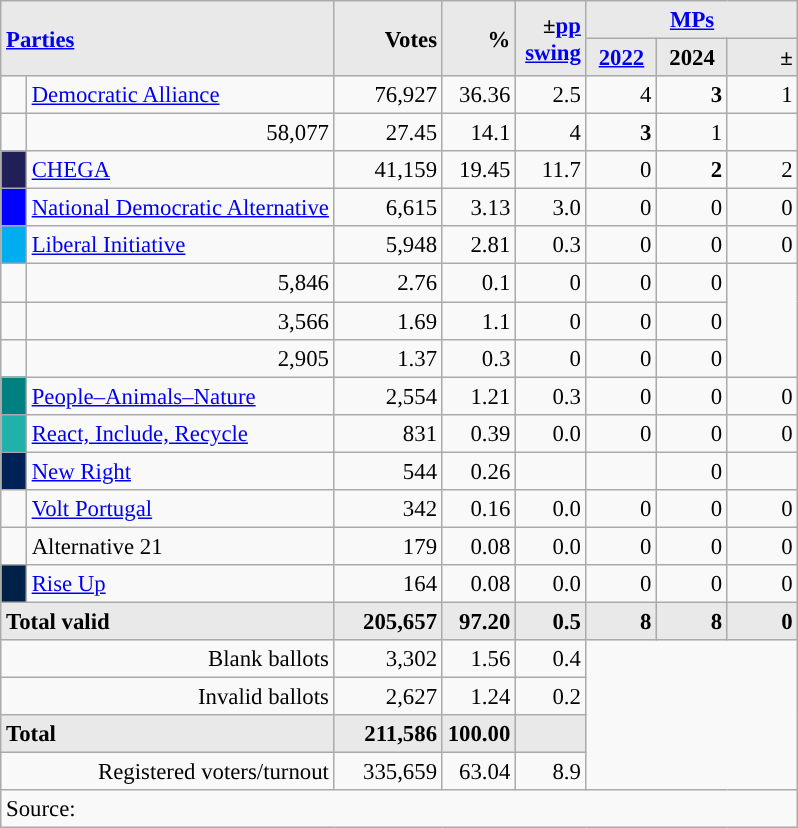<table class="wikitable" style="text-align:right; font-size:95%;">
<tr>
<th rowspan="2" colspan="2" style="background:#e9e9e9; text-align:left;" alignleft><a href='#'>Parties</a></th>
<th rowspan="2" style="background:#e9e9e9; text-align:right;">Votes</th>
<th rowspan="2" style="background:#e9e9e9; text-align:right;">%</th>
<th rowspan="2" style="background:#e9e9e9; text-align:right;">±<a href='#'>pp</a> <a href='#'>swing</a></th>
<th colspan="3" style="background:#e9e9e9; text-align:center;"><a href='#'>MPs</a></th>
</tr>
<tr style="background-color:#E9E9E9">
<th style="background-color:#E9E9E9;text-align:center;"><a href='#'>2022</a></th>
<th style="background-color:#E9E9E9;text-align:center;">2024</th>
<th style="background:#e9e9e9; text-align:right;">±</th>
</tr>
<tr>
<td style="width: 10px"></td>
<td align="left"><a href='#'>Democratic Alliance</a> </td>
<td>76,927</td>
<td>36.36</td>
<td>2.5</td>
<td>4</td>
<td><strong>3</strong></td>
<td>1</td>
</tr>
<tr>
<td></td>
<td>58,077</td>
<td>27.45</td>
<td>14.1</td>
<td>4</td>
<td><strong>3</strong></td>
<td>1</td>
</tr>
<tr>
<td style="width: 10px" bgcolor="#202056" align="center"></td>
<td align="left"><a href='#'>CHEGA</a></td>
<td>41,159</td>
<td>19.45</td>
<td>11.7</td>
<td>0</td>
<td><strong>2</strong></td>
<td>2</td>
</tr>
<tr>
<td style="width: 10px" bgcolor="blue" align="center"></td>
<td align="left"><a href='#'>National Democratic Alternative</a></td>
<td>6,615</td>
<td>3.13</td>
<td>3.0</td>
<td>0</td>
<td>0</td>
<td>0</td>
</tr>
<tr>
<td style="width: 10px" bgcolor="#00ADEF" align="center"></td>
<td align="left"><a href='#'>Liberal Initiative</a></td>
<td>5,948</td>
<td>2.81</td>
<td>0.3</td>
<td>0</td>
<td>0</td>
<td>0</td>
</tr>
<tr>
<td></td>
<td>5,846</td>
<td>2.76</td>
<td>0.1</td>
<td>0</td>
<td>0</td>
<td>0</td>
</tr>
<tr>
<td></td>
<td>3,566</td>
<td>1.69</td>
<td>1.1</td>
<td>0</td>
<td>0</td>
<td>0</td>
</tr>
<tr>
<td></td>
<td>2,905</td>
<td>1.37</td>
<td>0.3</td>
<td>0</td>
<td>0</td>
<td>0</td>
</tr>
<tr>
<td style="width: 10px" bgcolor="teal" align="center"></td>
<td align="left"><a href='#'>People–Animals–Nature</a></td>
<td>2,554</td>
<td>1.21</td>
<td>0.3</td>
<td>0</td>
<td>0</td>
<td>0</td>
</tr>
<tr>
<td style="width: 10px" bgcolor="LightSeaGreen" align="center"></td>
<td align="left"><a href='#'>React, Include, Recycle</a></td>
<td>831</td>
<td>0.39</td>
<td>0.0</td>
<td>0</td>
<td>0</td>
<td>0</td>
</tr>
<tr>
<td style="width: 10px" bgcolor="#012257" align="center"></td>
<td align="left"><a href='#'>New Right</a></td>
<td>544</td>
<td>0.26</td>
<td></td>
<td></td>
<td>0</td>
<td></td>
</tr>
<tr>
<td style="width: 10px"></td>
<td align="left"><a href='#'>Volt Portugal</a></td>
<td>342</td>
<td>0.16</td>
<td>0.0</td>
<td>0</td>
<td>0</td>
<td>0</td>
</tr>
<tr>
<td style="width: 10px"></td>
<td align="left">Alternative 21 </td>
<td>179</td>
<td>0.08</td>
<td>0.0</td>
<td>0</td>
<td>0</td>
<td>0</td>
</tr>
<tr>
<td style="width: 10px" bgcolor="#002147" align="center"></td>
<td align="left"><a href='#'>Rise Up</a></td>
<td>164</td>
<td>0.08</td>
<td>0.0</td>
<td>0</td>
<td>0</td>
<td>0</td>
</tr>
<tr>
<td colspan=2 align=left style="background-color:#E9E9E9"><strong>Total valid</strong></td>
<td width="65" align="right" style="background-color:#E9E9E9"><strong>205,657</strong></td>
<td width="40" align="right" style="background-color:#E9E9E9"><strong>97.20</strong></td>
<td width="40" align="right" style="background-color:#E9E9E9"><strong>0.5</strong></td>
<td width="40" align="right" style="background-color:#E9E9E9"><strong>8</strong></td>
<td width="40" align="right" style="background-color:#E9E9E9"><strong>8</strong></td>
<td width="40" align="right" style="background-color:#E9E9E9"><strong>0</strong></td>
</tr>
<tr>
<td colspan=2>Blank ballots</td>
<td>3,302</td>
<td>1.56</td>
<td>0.4</td>
<td colspan="3" rowspan="4"></td>
</tr>
<tr>
<td colspan=2>Invalid ballots</td>
<td>2,627</td>
<td>1.24</td>
<td>0.2</td>
</tr>
<tr>
<td colspan=2 align=left style="background-color:#E9E9E9"><strong>Total</strong></td>
<td width="50" align="right" style="background-color:#E9E9E9"><strong>211,586</strong></td>
<td width="40" align="right" style="background-color:#E9E9E9"><strong>100.00</strong></td>
<td width="40" align="right" style="background-color:#E9E9E9"></td>
</tr>
<tr>
<td colspan=2>Registered voters/turnout</td>
<td>335,659</td>
<td>63.04</td>
<td>8.9</td>
</tr>
<tr>
<td colspan=8 align=left>Source: </td>
</tr>
</table>
